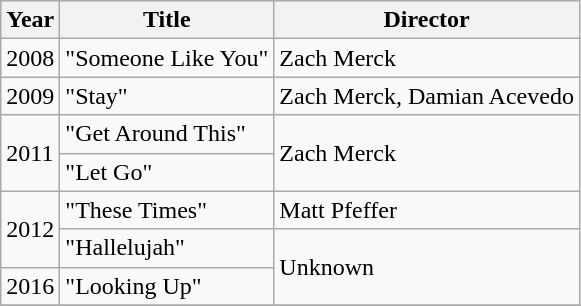<table class=wikitable>
<tr>
<th>Year</th>
<th>Title</th>
<th>Director</th>
</tr>
<tr>
<td>2008</td>
<td>"Someone Like You"</td>
<td>Zach Merck</td>
</tr>
<tr>
<td>2009</td>
<td>"Stay"</td>
<td>Zach Merck, Damian Acevedo</td>
</tr>
<tr>
<td rowspan="2">2011</td>
<td>"Get Around This"</td>
<td rowspan="2">Zach Merck</td>
</tr>
<tr>
<td>"Let Go"</td>
</tr>
<tr>
<td rowspan="2">2012</td>
<td>"These Times"</td>
<td>Matt Pfeffer</td>
</tr>
<tr>
<td>"Hallelujah"</td>
<td rowspan="2">Unknown</td>
</tr>
<tr>
<td>2016</td>
<td>"Looking Up"</td>
</tr>
<tr>
</tr>
</table>
